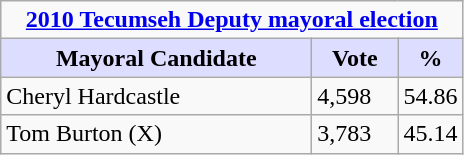<table class="wikitable sortable">
<tr>
<td colspan="3" style="text-align:center;"><strong><a href='#'>2010 Tecumseh Deputy mayoral election</a></strong></td>
</tr>
<tr>
<th style="background:#ddf; width:200px;">Mayoral Candidate</th>
<th style="background:#ddf; width:50px;">Vote</th>
<th style="background:#ddf; width:30px;">%</th>
</tr>
<tr>
<td>Cheryl Hardcastle</td>
<td>4,598</td>
<td>54.86</td>
</tr>
<tr>
<td>Tom Burton (X)</td>
<td>3,783</td>
<td>45.14</td>
</tr>
</table>
